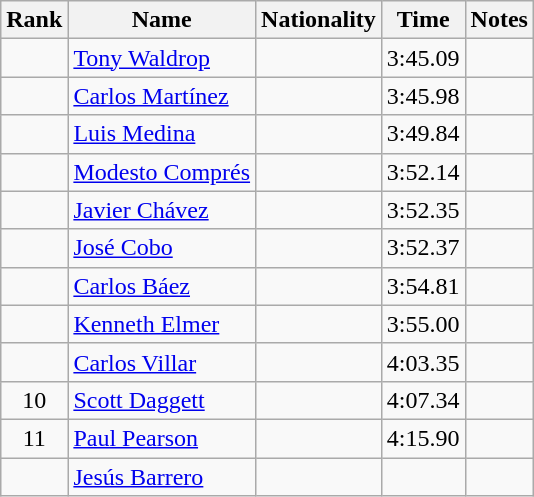<table class="wikitable sortable" style="text-align:center">
<tr>
<th>Rank</th>
<th>Name</th>
<th>Nationality</th>
<th>Time</th>
<th>Notes</th>
</tr>
<tr>
<td></td>
<td align=left><a href='#'>Tony Waldrop</a></td>
<td align=left></td>
<td>3:45.09</td>
<td></td>
</tr>
<tr>
<td></td>
<td align=left><a href='#'>Carlos Martínez</a></td>
<td align=left></td>
<td>3:45.98</td>
<td></td>
</tr>
<tr>
<td></td>
<td align=left><a href='#'>Luis Medina</a></td>
<td align=left></td>
<td>3:49.84</td>
<td></td>
</tr>
<tr>
<td></td>
<td align=left><a href='#'>Modesto Comprés</a></td>
<td align=left></td>
<td>3:52.14</td>
<td></td>
</tr>
<tr>
<td></td>
<td align=left><a href='#'>Javier Chávez</a></td>
<td align=left></td>
<td>3:52.35</td>
<td></td>
</tr>
<tr>
<td></td>
<td align=left><a href='#'>José Cobo</a></td>
<td align=left></td>
<td>3:52.37</td>
<td></td>
</tr>
<tr>
<td></td>
<td align=left><a href='#'>Carlos Báez</a></td>
<td align=left></td>
<td>3:54.81</td>
<td></td>
</tr>
<tr>
<td></td>
<td align=left><a href='#'>Kenneth Elmer</a></td>
<td align=left></td>
<td>3:55.00</td>
<td></td>
</tr>
<tr>
<td></td>
<td align=left><a href='#'>Carlos Villar</a></td>
<td align=left></td>
<td>4:03.35</td>
<td></td>
</tr>
<tr>
<td>10</td>
<td align=left><a href='#'>Scott Daggett</a></td>
<td align=left></td>
<td>4:07.34</td>
<td></td>
</tr>
<tr>
<td>11</td>
<td align=left><a href='#'>Paul Pearson</a></td>
<td align=left></td>
<td>4:15.90</td>
<td></td>
</tr>
<tr>
<td></td>
<td align=left><a href='#'>Jesús Barrero</a></td>
<td align=left></td>
<td></td>
<td></td>
</tr>
</table>
